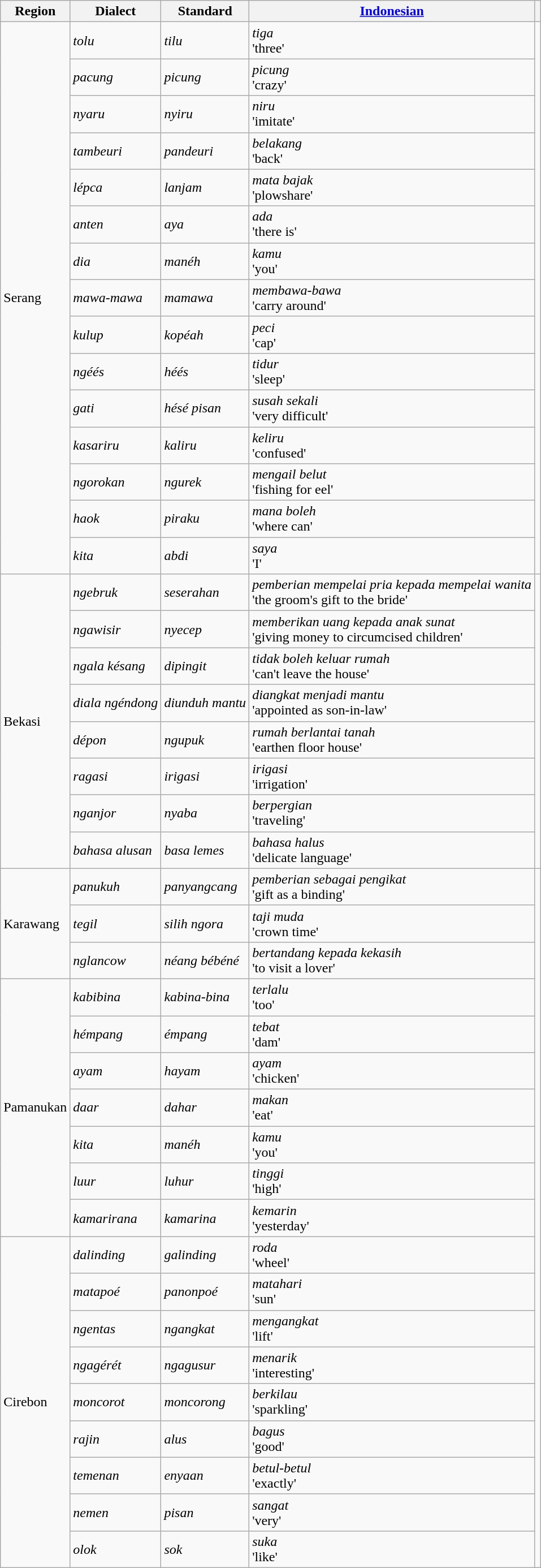<table class="wikitable">
<tr>
<th>Region</th>
<th>Dialect</th>
<th>Standard</th>
<th><a href='#'>Indonesian</a></th>
<th></th>
</tr>
<tr>
<td rowspan="15">Serang</td>
<td><em>tolu</em></td>
<td><em>tilu</em></td>
<td><em>tiga</em><br>'three'</td>
<td rowspan="15" style="text-align: center;"></td>
</tr>
<tr>
<td><em>pacung</em></td>
<td><em>picung</em></td>
<td><em>picung</em><br>'crazy'</td>
</tr>
<tr>
<td><em>nyaru</em></td>
<td><em>nyiru</em></td>
<td><em>niru</em><br>'imitate'</td>
</tr>
<tr>
<td><em>tambeuri</em></td>
<td><em>pandeuri</em></td>
<td><em>belakang</em><br>'back'</td>
</tr>
<tr>
<td><em>lépca</em></td>
<td><em>lanjam</em></td>
<td><em>mata bajak</em><br>'plowshare'</td>
</tr>
<tr>
<td><em>anten</em></td>
<td><em>aya</em></td>
<td><em>ada</em><br>'there is'</td>
</tr>
<tr>
<td><em>dia</em></td>
<td><em>manéh</em></td>
<td><em>kamu</em><br>'you'</td>
</tr>
<tr>
<td><em>mawa-mawa</em></td>
<td><em>mamawa</em></td>
<td><em>membawa-bawa</em><br>'carry around'</td>
</tr>
<tr>
<td><em>kulup</em></td>
<td><em>kopéah</em></td>
<td><em>peci</em><br>'cap'</td>
</tr>
<tr>
<td><em>ngéés</em></td>
<td><em>héés</em></td>
<td><em>tidur</em><br>'sleep'</td>
</tr>
<tr>
<td><em>gati</em></td>
<td><em>hésé pisan</em></td>
<td><em>susah sekali</em><br>'very difficult'</td>
</tr>
<tr>
<td><em>kasariru</em></td>
<td><em>kaliru</em></td>
<td><em>keliru</em><br>'confused'</td>
</tr>
<tr>
<td><em>ngorokan</em></td>
<td><em>ngurek</em></td>
<td><em>mengail belut</em><br>'fishing for eel'</td>
</tr>
<tr>
<td><em>haok</em></td>
<td><em>piraku</em></td>
<td><em>mana boleh</em><br>'where can'</td>
</tr>
<tr>
<td><em>kita</em></td>
<td><em>abdi</em></td>
<td><em>saya</em><br>'I'</td>
</tr>
<tr>
<td rowspan="8">Bekasi</td>
<td><em>ngebruk</em></td>
<td><em>seserahan</em></td>
<td><em>pemberian mempelai pria kepada mempelai wanita</em><br>'the groom's gift to the bride'</td>
<td rowspan="8" style="text-align: center;"></td>
</tr>
<tr>
<td><em>ngawisir</em></td>
<td><em>nyecep</em></td>
<td><em>memberikan uang kepada anak sunat</em><br>'giving money to circumcised children'</td>
</tr>
<tr>
<td><em>ngala késang</em></td>
<td><em>dipingit</em></td>
<td><em>tidak boleh keluar rumah</em><br>'can't leave the house'</td>
</tr>
<tr>
<td><em>diala ngéndong</em></td>
<td><em>diunduh mantu</em></td>
<td><em>diangkat menjadi mantu</em><br>'appointed as son-in-law'</td>
</tr>
<tr>
<td><em>dépon</em></td>
<td><em>ngupuk</em></td>
<td><em>rumah berlantai tanah</em><br>'earthen floor house'</td>
</tr>
<tr>
<td><em>ragasi</em></td>
<td><em>irigasi</em></td>
<td><em>irigasi</em><br>'irrigation'</td>
</tr>
<tr>
<td><em>nganjor</em></td>
<td><em>nyaba</em></td>
<td><em>berpergian</em><br>'traveling'</td>
</tr>
<tr>
<td><em>bahasa alusan</em></td>
<td><em>basa lemes</em></td>
<td><em>bahasa halus</em><br>'delicate language'</td>
</tr>
<tr>
<td rowspan="3">Karawang</td>
<td><em>panukuh</em></td>
<td><em>panyangcang</em></td>
<td><em>pemberian sebagai pengikat</em><br>'gift as a binding'</td>
<td rowspan="19" style="text-align: center;"></td>
</tr>
<tr>
<td><em>tegil</em></td>
<td><em>silih ngora</em></td>
<td><em>taji muda</em><br>'crown time'</td>
</tr>
<tr>
<td><em>nglancow</em></td>
<td><em>néang bébéné</em></td>
<td><em>bertandang kepada kekasih</em><br>'to visit a lover'</td>
</tr>
<tr>
<td rowspan="7">Pamanukan</td>
<td><em>kabibina</em></td>
<td><em>kabina-bina</em></td>
<td><em>terlalu</em><br>'too'</td>
</tr>
<tr>
<td><em>hémpang</em></td>
<td><em>émpang</em></td>
<td><em>tebat</em><br>'dam'</td>
</tr>
<tr>
<td><em>ayam</em></td>
<td><em>hayam</em></td>
<td><em>ayam</em><br>'chicken'</td>
</tr>
<tr>
<td><em>daar</em></td>
<td><em>dahar</em></td>
<td><em>makan</em><br>'eat'</td>
</tr>
<tr>
<td><em>kita</em></td>
<td><em>manéh</em></td>
<td><em>kamu</em><br>'you'</td>
</tr>
<tr>
<td><em>luur</em></td>
<td><em>luhur</em></td>
<td><em>tinggi</em><br>'high'</td>
</tr>
<tr>
<td><em>kamarirana</em></td>
<td><em>kamarina</em></td>
<td><em>kemarin</em><br>'yesterday'</td>
</tr>
<tr>
<td rowspan="9">Cirebon</td>
<td><em>dalinding</em></td>
<td><em>galinding</em></td>
<td><em>roda</em><br>'wheel'</td>
</tr>
<tr>
<td><em>matapoé</em></td>
<td><em>panonpoé</em></td>
<td><em>matahari</em><br>'sun'</td>
</tr>
<tr>
<td><em>ngentas</em></td>
<td><em>ngangkat</em></td>
<td><em>mengangkat</em><br>'lift'</td>
</tr>
<tr>
<td><em>ngagérét</em></td>
<td><em>ngagusur</em></td>
<td><em>menarik</em><br>'interesting'</td>
</tr>
<tr>
<td><em>moncorot</em></td>
<td><em>moncorong</em></td>
<td><em>berkilau</em><br>'sparkling'</td>
</tr>
<tr>
<td><em>rajin</em></td>
<td><em>alus</em></td>
<td><em>bagus</em><br>'good'</td>
</tr>
<tr>
<td><em>temenan</em></td>
<td><em>enyaan</em></td>
<td><em>betul-betul</em><br>'exactly'</td>
</tr>
<tr>
<td><em>nemen</em></td>
<td><em>pisan</em></td>
<td><em>sangat</em><br>'very'</td>
</tr>
<tr>
<td><em>olok</em></td>
<td><em>sok</em></td>
<td><em>suka</em><br>'like'</td>
</tr>
</table>
